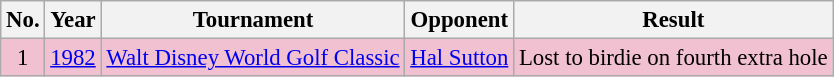<table class="wikitable" style="font-size:95%;">
<tr>
<th>No.</th>
<th>Year</th>
<th>Tournament</th>
<th>Opponent</th>
<th>Result</th>
</tr>
<tr style="background:#F2C1D1;">
<td align=center>1</td>
<td><a href='#'>1982</a></td>
<td><a href='#'>Walt Disney World Golf Classic</a></td>
<td> <a href='#'>Hal Sutton</a></td>
<td>Lost to birdie on fourth extra hole</td>
</tr>
</table>
